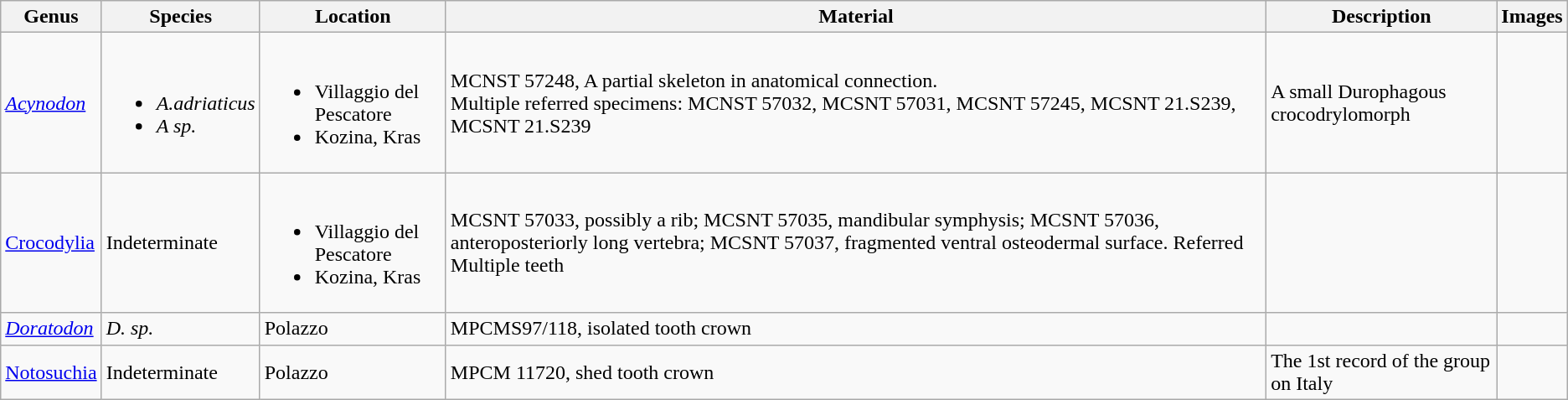<table class="wikitable">
<tr>
<th>Genus</th>
<th>Species</th>
<th>Location</th>
<th>Material</th>
<th>Description</th>
<th>Images</th>
</tr>
<tr>
<td><em><a href='#'>Acynodon</a></em></td>
<td><br><ul><li><em>A.adriaticus</em></li><li><em>A sp.</em></li></ul></td>
<td><br><ul><li>Villaggio del Pescatore</li><li>Kozina, Kras</li></ul></td>
<td>MCNST 57248, A partial skeleton in anatomical connection.<br>Multiple referred specimens: MCNST 57032, MCSNT 57031, MCSNT 57245, MCSNT 21.S239, MCSNT 21.S239</td>
<td>A small Durophagous crocodrylomorph</td>
<td></td>
</tr>
<tr>
<td><a href='#'>Crocodylia</a></td>
<td>Indeterminate</td>
<td><br><ul><li>Villaggio del Pescatore</li><li>Kozina, Kras</li></ul></td>
<td>MCSNT 57033, possibly a rib; MCSNT 57035, mandibular symphysis; MCSNT 57036, anteroposteriorly long vertebra; MCSNT 57037, fragmented ventral osteodermal surface. Referred Multiple teeth</td>
<td></td>
<td></td>
</tr>
<tr>
<td><em><a href='#'>Doratodon</a></em></td>
<td><em>D. sp.</em></td>
<td>Polazzo</td>
<td>MPCMS97/118, isolated tooth crown</td>
<td></td>
<td></td>
</tr>
<tr>
<td><a href='#'>Notosuchia</a></td>
<td>Indeterminate</td>
<td>Polazzo</td>
<td>MPCM 11720, shed tooth crown</td>
<td>The 1st record of the group on Italy</td>
<td></td>
</tr>
</table>
